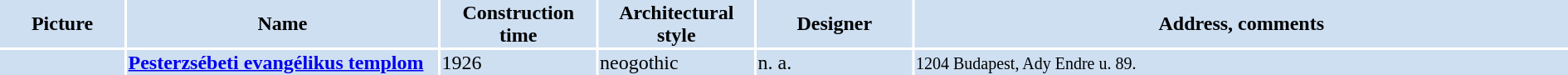<table width="100%">
<tr>
<th bgcolor="#CEDFF2" width="8%">Picture</th>
<th bgcolor="#CEDFF2" width="20%">Name</th>
<th bgcolor="#CEDFF2" width="10%">Construction time</th>
<th bgcolor="#CEDFF2" width="10%">Architectural style</th>
<th bgcolor="#CEDFF2" width="10%">Designer</th>
<th bgcolor="#CEDFF2" width="42%">Address, comments</th>
</tr>
<tr>
<td bgcolor="#CEDFF2"></td>
<td bgcolor="#CEDFF2"><strong><a href='#'>Pesterzsébeti evangélikus templom</a></strong></td>
<td bgcolor="#CEDFF2">1926</td>
<td bgcolor="#CEDFF2">neogothic</td>
<td bgcolor="#CEDFF2">n. a.</td>
<td bgcolor="#CEDFF2"><small>1204  Budapest, Ady Endre u. 89. </small></td>
</tr>
</table>
